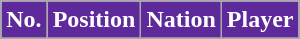<table class="wikitable sortable">
<tr>
<th style="background-color:#5E299A; color:#fff;" scope="col">No.</th>
<th style="background-color:#5E299A; color:#fff;" scope="col">Position</th>
<th style="background-color:#5E299A; color:#fff;" scope="col">Nation</th>
<th style="background-color:#5E299A; color:#fff;" scope="col">Player</th>
</tr>
<tr>
</tr>
</table>
